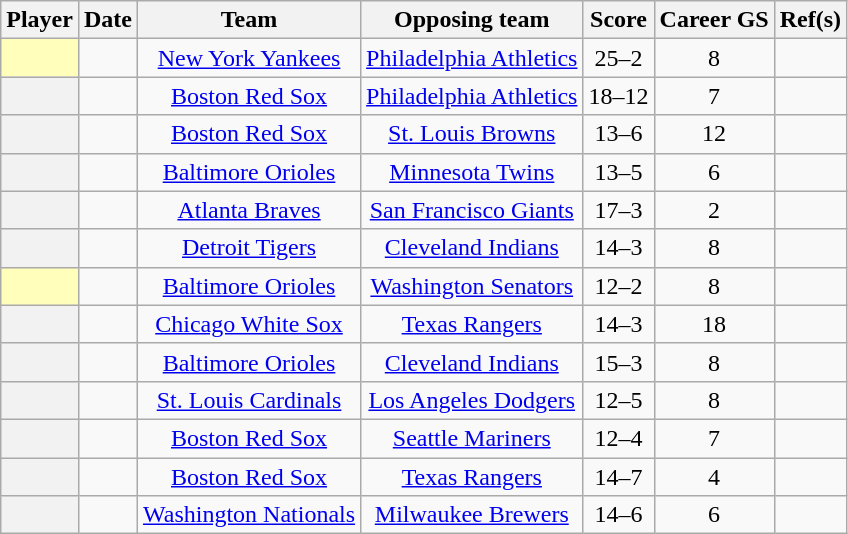<table class="wikitable sortable plainrowheaders sticky-header" style="text-align:center;">
<tr>
<th scope="col">Player</th>
<th scope="col">Date</th>
<th scope="col">Team</th>
<th scope="col">Opposing team</th>
<th scope="col">Score</th>
<th scope="col">Career GS</th>
<th scope="col" class="unsortable">Ref(s)</th>
</tr>
<tr>
<th scope="row" style="text-align:center; background:#ffb;"></th>
<td></td>
<td><a href='#'>New York Yankees</a></td>
<td><a href='#'>Philadelphia Athletics</a></td>
<td>25–2</td>
<td>8</td>
<td></td>
</tr>
<tr>
<th scope="row" style="text-align:center"></th>
<td></td>
<td><a href='#'>Boston Red Sox</a></td>
<td><a href='#'>Philadelphia Athletics</a></td>
<td>18–12</td>
<td>7</td>
<td></td>
</tr>
<tr>
<th scope="row" style="text-align:center"></th>
<td></td>
<td><a href='#'>Boston Red Sox</a></td>
<td><a href='#'>St. Louis Browns</a></td>
<td>13–6</td>
<td>12</td>
<td></td>
</tr>
<tr>
<th scope="row" style="text-align:center"></th>
<td></td>
<td><a href='#'>Baltimore Orioles</a></td>
<td><a href='#'>Minnesota Twins</a></td>
<td>13–5</td>
<td>6</td>
<td></td>
</tr>
<tr>
<th scope="row" style="text-align:center"></th>
<td></td>
<td><a href='#'>Atlanta Braves</a></td>
<td><a href='#'>San Francisco Giants</a></td>
<td>17–3</td>
<td>2</td>
<td></td>
</tr>
<tr>
<th scope="row" style="text-align:center"></th>
<td></td>
<td><a href='#'>Detroit Tigers</a></td>
<td><a href='#'>Cleveland Indians</a></td>
<td>14–3</td>
<td>8</td>
<td></td>
</tr>
<tr>
<th scope="row" style="text-align:center; background:#ffb;"></th>
<td></td>
<td><a href='#'>Baltimore Orioles</a></td>
<td><a href='#'>Washington Senators</a></td>
<td>12–2</td>
<td>8</td>
<td></td>
</tr>
<tr>
<th scope="row" style="text-align:center"></th>
<td></td>
<td><a href='#'>Chicago White Sox</a></td>
<td><a href='#'>Texas Rangers</a></td>
<td>14–3</td>
<td>18</td>
<td></td>
</tr>
<tr>
<th scope="row" style="text-align:center"></th>
<td></td>
<td><a href='#'>Baltimore Orioles</a></td>
<td><a href='#'>Cleveland Indians</a></td>
<td>15–3</td>
<td>8</td>
<td></td>
</tr>
<tr>
<th scope="row" style="text-align:center"></th>
<td></td>
<td><a href='#'>St. Louis Cardinals</a></td>
<td><a href='#'>Los Angeles Dodgers</a></td>
<td>12–5</td>
<td>8</td>
<td></td>
</tr>
<tr>
<th scope="row" style="text-align:center"></th>
<td></td>
<td><a href='#'>Boston Red Sox</a></td>
<td><a href='#'>Seattle Mariners</a></td>
<td>12–4</td>
<td>7</td>
<td></td>
</tr>
<tr>
<th scope="row" style="text-align:center"></th>
<td></td>
<td><a href='#'>Boston Red Sox</a></td>
<td><a href='#'>Texas Rangers</a></td>
<td>14–7</td>
<td>4</td>
<td></td>
</tr>
<tr>
<th scope="row" style="text-align:center"></th>
<td></td>
<td><a href='#'>Washington Nationals</a></td>
<td><a href='#'>Milwaukee Brewers</a></td>
<td>14–6</td>
<td>6</td>
<td></td>
</tr>
</table>
